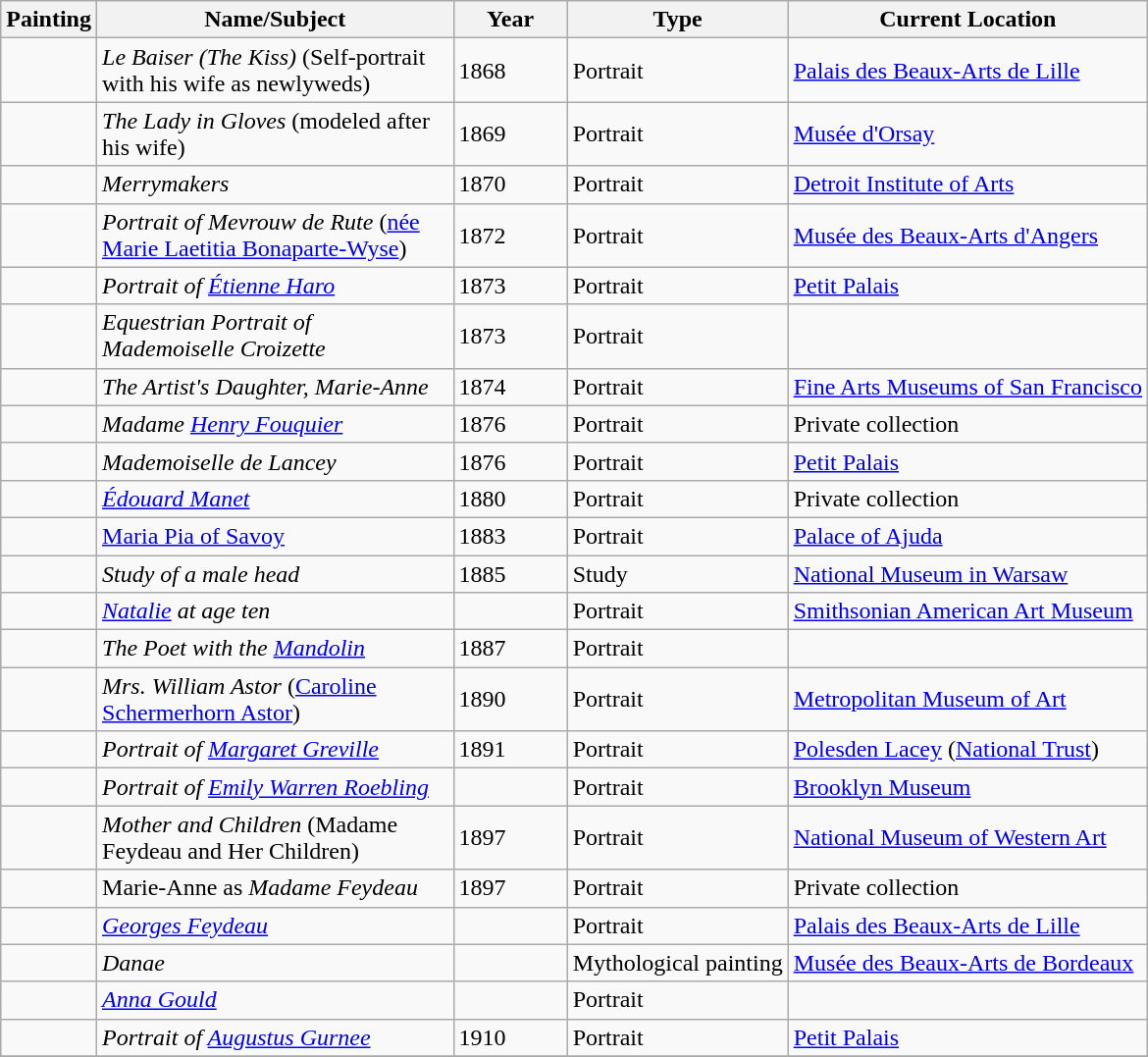<table class="sortable wikitable" style="margin-left:0.5em; text-align:left">
<tr>
<th>Painting</th>
<th width="235">Name/Subject</th>
<th width="70">Year</th>
<th>Type</th>
<th>Current Location</th>
</tr>
<tr>
<td></td>
<td><em>Le Baiser (The Kiss)</em> (Self-portrait with his wife as newlyweds)</td>
<td>1868</td>
<td>Portrait</td>
<td><a href='#'>Palais des Beaux-Arts de Lille</a></td>
</tr>
<tr>
<td></td>
<td><em>The Lady in Gloves</em> (modeled after his wife)</td>
<td>1869</td>
<td>Portrait</td>
<td><a href='#'>Musée d'Orsay</a></td>
</tr>
<tr>
<td></td>
<td><em>Merrymakers</em></td>
<td>1870</td>
<td>Portrait</td>
<td><a href='#'>Detroit Institute of Arts</a></td>
</tr>
<tr>
<td></td>
<td><em>Portrait of Mevrouw de Rute</em> (<a href='#'>née</a> <a href='#'>Marie Laetitia Bonaparte-Wyse</a>)</td>
<td>1872</td>
<td>Portrait</td>
<td><a href='#'>Musée des Beaux-Arts d'Angers</a></td>
</tr>
<tr>
<td></td>
<td><em>Portrait of <a href='#'>Étienne Haro</a></em></td>
<td>1873</td>
<td>Portrait</td>
<td><a href='#'>Petit Palais</a></td>
</tr>
<tr>
<td></td>
<td><em>Equestrian Portrait of Mademoiselle Croizette</em></td>
<td>1873</td>
<td>Portrait</td>
<td></td>
</tr>
<tr>
<td></td>
<td><em>The Artist's Daughter, Marie-Anne</em></td>
<td>1874</td>
<td>Portrait</td>
<td><a href='#'>Fine Arts Museums of San Francisco</a></td>
</tr>
<tr>
<td></td>
<td><em>Madame <a href='#'>Henry Fouquier</a></em></td>
<td>1876</td>
<td>Portrait</td>
<td>Private collection</td>
</tr>
<tr>
<td></td>
<td><em>Mademoiselle de Lancey</em></td>
<td>1876</td>
<td>Portrait</td>
<td><a href='#'>Petit Palais</a></td>
</tr>
<tr>
<td></td>
<td><em><a href='#'>Édouard Manet</a></em></td>
<td>1880</td>
<td>Portrait</td>
<td>Private collection</td>
</tr>
<tr>
<td></td>
<td><a href='#'>Maria Pia of Savoy</a></td>
<td>1883</td>
<td>Portrait</td>
<td><a href='#'>Palace of Ajuda</a></td>
</tr>
<tr>
<td></td>
<td><em>Study of a male head</em></td>
<td>1885</td>
<td>Study</td>
<td><a href='#'>National Museum in Warsaw</a></td>
</tr>
<tr>
<td></td>
<td><em><a href='#'>Natalie</a> at age ten</em></td>
<td></td>
<td>Portrait</td>
<td><a href='#'>Smithsonian American Art Museum</a></td>
</tr>
<tr>
<td></td>
<td><em>The Poet with the <a href='#'>Mandolin</a></em></td>
<td>1887</td>
<td>Portrait</td>
<td></td>
</tr>
<tr>
<td></td>
<td><em>Mrs. William Astor</em> (<a href='#'>Caroline Schermerhorn Astor</a>)</td>
<td>1890</td>
<td>Portrait</td>
<td><a href='#'>Metropolitan Museum of Art</a></td>
</tr>
<tr>
<td></td>
<td><em>Portrait of <a href='#'>Margaret Greville</a></em></td>
<td>1891</td>
<td>Portrait</td>
<td><a href='#'>Polesden Lacey</a> (<a href='#'>National Trust</a>)</td>
</tr>
<tr>
<td></td>
<td><em>Portrait of <a href='#'>Emily Warren Roebling</a></em></td>
<td></td>
<td>Portrait</td>
<td><a href='#'>Brooklyn Museum</a></td>
</tr>
<tr>
<td></td>
<td><em>Mother and Children</em> (Madame Feydeau and Her Children)</td>
<td>1897</td>
<td>Portrait</td>
<td><a href='#'>National Museum of Western Art</a></td>
</tr>
<tr>
<td></td>
<td>Marie-Anne as <em>Madame Feydeau</em></td>
<td>1897</td>
<td>Portrait</td>
<td>Private collection</td>
</tr>
<tr>
<td></td>
<td><em><a href='#'>Georges Feydeau</a></em></td>
<td></td>
<td>Portrait</td>
<td><a href='#'>Palais des Beaux-Arts de Lille</a></td>
</tr>
<tr>
<td></td>
<td><em>Danae</em></td>
<td></td>
<td>Mythological painting</td>
<td><a href='#'>Musée des Beaux-Arts de Bordeaux</a></td>
</tr>
<tr>
<td></td>
<td><em><a href='#'>Anna Gould</a></em></td>
<td></td>
<td>Portrait</td>
<td></td>
</tr>
<tr>
<td></td>
<td><em>Portrait of <a href='#'>Augustus Gurnee</a></em></td>
<td>1910</td>
<td>Portrait</td>
<td><a href='#'>Petit Palais</a></td>
</tr>
<tr>
</tr>
</table>
